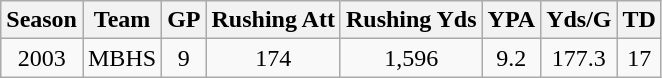<table class="wikitable">
<tr>
<th>Season</th>
<th>Team</th>
<th>GP</th>
<th>Rushing Att</th>
<th>Rushing Yds</th>
<th>YPA</th>
<th>Yds/G</th>
<th>TD</th>
</tr>
<tr style="text-align:center;">
<td>2003</td>
<td>MBHS</td>
<td>9</td>
<td>174</td>
<td>1,596</td>
<td>9.2</td>
<td>177.3</td>
<td>17</td>
</tr>
</table>
